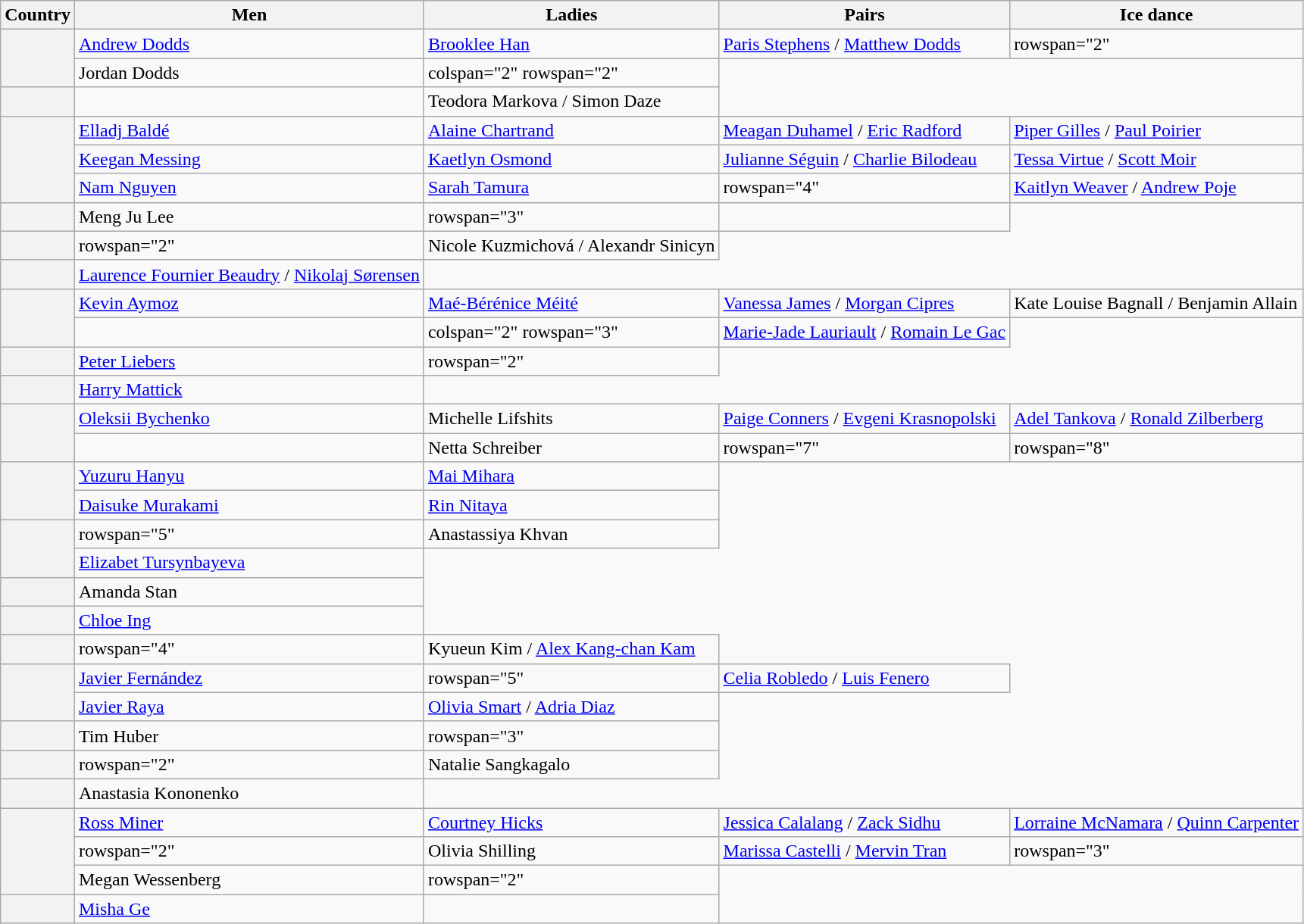<table class="wikitable sortable" style="text-align:left">
<tr>
<th scope="col">Country</th>
<th scope="col">Men</th>
<th scope="col">Ladies</th>
<th scope="col">Pairs</th>
<th scope="col">Ice dance</th>
</tr>
<tr>
<th scope="row" style="text-align:left" rowspan="2"></th>
<td><a href='#'>Andrew Dodds</a></td>
<td><a href='#'>Brooklee Han</a></td>
<td><a href='#'>Paris Stephens</a> / <a href='#'>Matthew Dodds</a></td>
<td>rowspan="2" </td>
</tr>
<tr>
<td>Jordan Dodds</td>
<td>colspan="2" rowspan="2" </td>
</tr>
<tr>
<th scope="row" style="text-align:left"></th>
<td></td>
<td>Teodora Markova / Simon Daze</td>
</tr>
<tr>
<th scope="row" style="text-align:left" rowspan="3"></th>
<td><a href='#'>Elladj Baldé</a></td>
<td><a href='#'>Alaine Chartrand</a></td>
<td><a href='#'>Meagan Duhamel</a> / <a href='#'>Eric Radford</a></td>
<td><a href='#'>Piper Gilles</a> / <a href='#'>Paul Poirier</a></td>
</tr>
<tr>
<td><a href='#'>Keegan Messing</a></td>
<td><a href='#'>Kaetlyn Osmond</a></td>
<td><a href='#'>Julianne Séguin</a> / <a href='#'>Charlie Bilodeau</a></td>
<td><a href='#'>Tessa Virtue</a> / <a href='#'>Scott Moir</a></td>
</tr>
<tr>
<td><a href='#'>Nam Nguyen</a></td>
<td><a href='#'>Sarah Tamura</a></td>
<td>rowspan="4" </td>
<td><a href='#'>Kaitlyn Weaver</a> / <a href='#'>Andrew Poje</a></td>
</tr>
<tr>
<th scope="row" style="text-align:left"></th>
<td>Meng Ju Lee</td>
<td>rowspan="3" </td>
<td></td>
</tr>
<tr>
<th scope="row" style="text-align:left"></th>
<td>rowspan="2" </td>
<td>Nicole Kuzmichová / Alexandr Sinicyn</td>
</tr>
<tr>
<th scope="row" style="text-align:left"></th>
<td><a href='#'>Laurence Fournier Beaudry</a> / <a href='#'>Nikolaj Sørensen</a></td>
</tr>
<tr>
<th scope="row" style="text-align:left" rowspan="2"></th>
<td><a href='#'>Kevin Aymoz</a></td>
<td><a href='#'>Maé-Bérénice Méité</a></td>
<td><a href='#'>Vanessa James</a> / <a href='#'>Morgan Cipres</a></td>
<td>Kate Louise Bagnall / Benjamin Allain</td>
</tr>
<tr>
<td></td>
<td>colspan="2" rowspan="3" </td>
<td><a href='#'>Marie-Jade Lauriault</a> / <a href='#'>Romain Le Gac</a></td>
</tr>
<tr>
<th scope="row" style="text-align:left"></th>
<td><a href='#'>Peter Liebers</a></td>
<td>rowspan="2" </td>
</tr>
<tr>
<th scope="row" style="text-align:left"></th>
<td><a href='#'>Harry Mattick</a></td>
</tr>
<tr>
<th rowspan="2" scope="row" style="text-align:left"></th>
<td><a href='#'>Oleksii Bychenko</a></td>
<td>Michelle Lifshits</td>
<td><a href='#'>Paige Conners</a> / <a href='#'>Evgeni Krasnopolski</a></td>
<td><a href='#'>Adel Tankova</a> / <a href='#'>Ronald Zilberberg</a></td>
</tr>
<tr>
<td></td>
<td>Netta Schreiber</td>
<td>rowspan="7" </td>
<td>rowspan="8" </td>
</tr>
<tr>
<th scope="row" style="text-align:left" rowspan="2"></th>
<td><a href='#'>Yuzuru Hanyu</a></td>
<td><a href='#'>Mai Mihara</a></td>
</tr>
<tr>
<td><a href='#'>Daisuke Murakami</a></td>
<td><a href='#'>Rin Nitaya</a></td>
</tr>
<tr>
<th scope="row" style="text-align:left" rowspan="2"></th>
<td>rowspan="5" </td>
<td>Anastassiya Khvan</td>
</tr>
<tr>
<td><a href='#'>Elizabet Tursynbayeva</a></td>
</tr>
<tr>
<th scope="row" style="text-align:left"></th>
<td>Amanda Stan</td>
</tr>
<tr>
<th scope="row" style="text-align:left"></th>
<td><a href='#'>Chloe Ing</a></td>
</tr>
<tr>
<th scope="row" style="text-align:left"></th>
<td>rowspan="4" </td>
<td>Kyueun Kim / <a href='#'>Alex Kang-chan Kam</a></td>
</tr>
<tr>
<th scope="row" style="text-align:left" rowspan="2"></th>
<td><a href='#'>Javier Fernández</a></td>
<td>rowspan="5" </td>
<td><a href='#'>Celia Robledo</a> / <a href='#'>Luis Fenero</a></td>
</tr>
<tr>
<td><a href='#'>Javier Raya</a></td>
<td><a href='#'>Olivia Smart</a> / <a href='#'>Adria Diaz</a></td>
</tr>
<tr>
<th scope="row" style="text-align:left"></th>
<td>Tim Huber</td>
<td>rowspan="3" </td>
</tr>
<tr>
<th scope="row" style="text-align:left"></th>
<td>rowspan="2" </td>
<td>Natalie Sangkagalo</td>
</tr>
<tr>
<th scope="row" style="text-align:left"></th>
<td>Anastasia Kononenko</td>
</tr>
<tr>
<th scope="row" style="text-align:left" rowspan="3"></th>
<td><a href='#'>Ross Miner</a></td>
<td><a href='#'>Courtney Hicks</a></td>
<td><a href='#'>Jessica Calalang</a> / <a href='#'>Zack Sidhu</a></td>
<td><a href='#'>Lorraine McNamara</a> / <a href='#'>Quinn Carpenter</a></td>
</tr>
<tr>
<td>rowspan="2" </td>
<td>Olivia Shilling</td>
<td><a href='#'>Marissa Castelli</a> / <a href='#'>Mervin Tran</a></td>
<td>rowspan="3" </td>
</tr>
<tr>
<td>Megan Wessenberg</td>
<td>rowspan="2" </td>
</tr>
<tr>
<th scope="row" style="text-align:left"></th>
<td><a href='#'>Misha Ge</a></td>
<td></td>
</tr>
</table>
